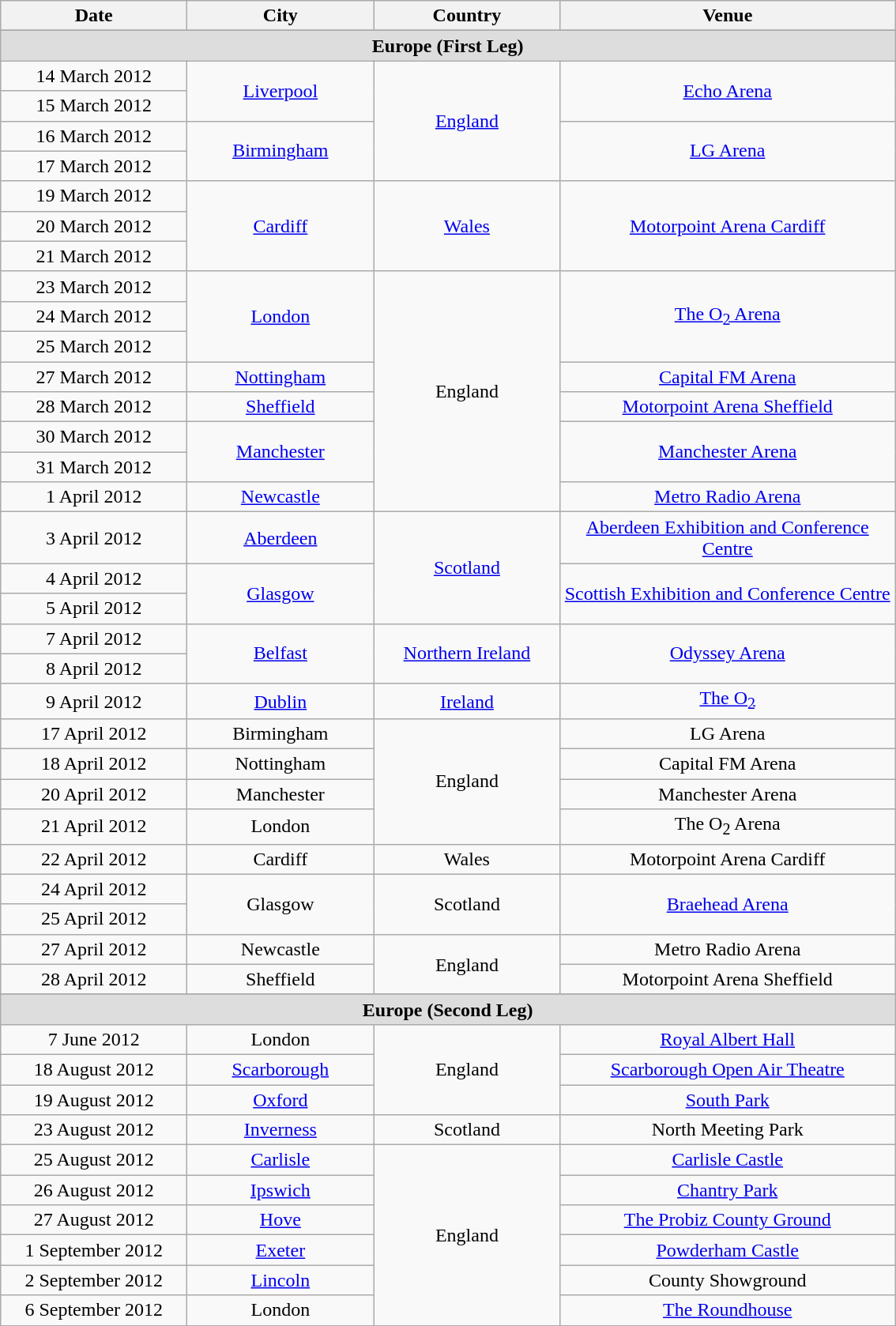<table class="wikitable" style="text-align:center;">
<tr>
<th width="150">Date</th>
<th width="150">City</th>
<th width="150">Country</th>
<th width="275">Venue</th>
</tr>
<tr>
</tr>
<tr style="background:#ddd;">
<td colspan="6"><strong>Europe (First Leg)</strong></td>
</tr>
<tr>
<td>14 March 2012</td>
<td rowspan="2"><a href='#'>Liverpool</a></td>
<td rowspan="4"><a href='#'>England</a></td>
<td rowspan="2"><a href='#'>Echo Arena</a></td>
</tr>
<tr>
<td>15 March 2012</td>
</tr>
<tr>
<td>16 March 2012</td>
<td rowspan="2"><a href='#'>Birmingham</a></td>
<td rowspan="2"><a href='#'>LG Arena</a></td>
</tr>
<tr>
<td>17 March 2012</td>
</tr>
<tr>
<td>19 March 2012</td>
<td rowspan="3"><a href='#'>Cardiff</a></td>
<td rowspan="3"><a href='#'>Wales</a></td>
<td rowspan="3"><a href='#'>Motorpoint Arena Cardiff</a></td>
</tr>
<tr>
<td>20 March 2012</td>
</tr>
<tr>
<td>21 March 2012</td>
</tr>
<tr>
<td>23 March 2012</td>
<td rowspan="3"><a href='#'>London</a></td>
<td rowspan="8">England</td>
<td rowspan="3"><a href='#'>The O<sub>2</sub> Arena</a></td>
</tr>
<tr>
<td>24 March 2012</td>
</tr>
<tr>
<td>25 March 2012</td>
</tr>
<tr>
<td>27 March 2012</td>
<td><a href='#'>Nottingham</a></td>
<td><a href='#'>Capital FM Arena</a></td>
</tr>
<tr>
<td>28 March 2012</td>
<td><a href='#'>Sheffield</a></td>
<td><a href='#'>Motorpoint Arena Sheffield</a></td>
</tr>
<tr>
<td>30 March 2012</td>
<td rowspan="2"><a href='#'>Manchester</a></td>
<td rowspan="2"><a href='#'>Manchester Arena</a></td>
</tr>
<tr>
<td>31 March 2012</td>
</tr>
<tr>
<td>1 April 2012</td>
<td><a href='#'>Newcastle</a></td>
<td><a href='#'>Metro Radio Arena</a></td>
</tr>
<tr>
<td>3 April 2012</td>
<td><a href='#'>Aberdeen</a></td>
<td rowspan="3"><a href='#'>Scotland</a></td>
<td><a href='#'>Aberdeen Exhibition and Conference Centre</a></td>
</tr>
<tr>
<td>4 April 2012</td>
<td rowspan="2"><a href='#'>Glasgow</a></td>
<td rowspan="2"><a href='#'>Scottish Exhibition and Conference Centre</a></td>
</tr>
<tr>
<td>5 April 2012</td>
</tr>
<tr>
<td>7 April 2012</td>
<td rowspan="2"><a href='#'>Belfast</a></td>
<td rowspan="2"><a href='#'>Northern Ireland</a></td>
<td rowspan="2"><a href='#'>Odyssey Arena</a></td>
</tr>
<tr>
<td>8 April 2012</td>
</tr>
<tr>
<td>9 April 2012</td>
<td><a href='#'>Dublin</a></td>
<td><a href='#'>Ireland</a></td>
<td><a href='#'>The O<sub>2</sub></a></td>
</tr>
<tr>
<td>17 April 2012</td>
<td>Birmingham</td>
<td rowspan="4">England</td>
<td>LG Arena</td>
</tr>
<tr>
<td>18 April 2012</td>
<td>Nottingham</td>
<td>Capital FM Arena</td>
</tr>
<tr>
<td>20 April 2012</td>
<td>Manchester</td>
<td>Manchester Arena</td>
</tr>
<tr>
<td>21 April 2012</td>
<td>London</td>
<td>The O<sub>2</sub> Arena</td>
</tr>
<tr>
<td>22 April 2012</td>
<td>Cardiff</td>
<td>Wales</td>
<td>Motorpoint Arena Cardiff</td>
</tr>
<tr>
<td>24 April 2012</td>
<td rowspan="2">Glasgow</td>
<td rowspan="2">Scotland</td>
<td rowspan="2"><a href='#'>Braehead Arena</a></td>
</tr>
<tr>
<td>25 April 2012</td>
</tr>
<tr>
<td>27 April 2012</td>
<td>Newcastle</td>
<td rowspan="2">England</td>
<td>Metro Radio Arena</td>
</tr>
<tr>
<td>28 April 2012</td>
<td>Sheffield</td>
<td>Motorpoint Arena Sheffield</td>
</tr>
<tr>
</tr>
<tr style="background:#ddd;">
<td colspan="6"><strong>Europe (Second Leg)</strong></td>
</tr>
<tr>
<td>7 June 2012</td>
<td>London</td>
<td rowspan="3">England</td>
<td><a href='#'>Royal Albert Hall</a></td>
</tr>
<tr>
<td>18 August 2012</td>
<td><a href='#'>Scarborough</a></td>
<td><a href='#'>Scarborough Open Air Theatre</a></td>
</tr>
<tr>
<td>19 August 2012</td>
<td><a href='#'>Oxford</a></td>
<td><a href='#'>South Park</a></td>
</tr>
<tr>
<td>23 August 2012</td>
<td><a href='#'>Inverness</a></td>
<td>Scotland</td>
<td>North Meeting Park</td>
</tr>
<tr>
<td>25 August 2012</td>
<td><a href='#'>Carlisle</a></td>
<td rowspan="6">England</td>
<td><a href='#'>Carlisle Castle</a></td>
</tr>
<tr>
<td>26 August 2012</td>
<td><a href='#'>Ipswich</a></td>
<td><a href='#'>Chantry Park</a></td>
</tr>
<tr>
<td>27 August 2012</td>
<td><a href='#'>Hove</a></td>
<td><a href='#'>The Probiz County Ground</a></td>
</tr>
<tr>
<td>1 September 2012</td>
<td><a href='#'>Exeter</a></td>
<td><a href='#'>Powderham Castle</a></td>
</tr>
<tr>
<td>2 September 2012</td>
<td><a href='#'>Lincoln</a></td>
<td>County Showground</td>
</tr>
<tr>
<td>6 September 2012</td>
<td>London</td>
<td><a href='#'>The Roundhouse</a></td>
</tr>
<tr>
</tr>
</table>
